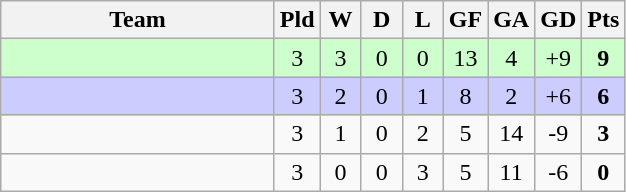<table class="wikitable" style="text-align: center;">
<tr>
<th style="width:175px;">Team</th>
<th width="20">Pld</th>
<th width="20">W</th>
<th width="20">D</th>
<th width="20">L</th>
<th width="20">GF</th>
<th width="20">GA</th>
<th width="20">GD</th>
<th width="20">Pts</th>
</tr>
<tr style="background:#cfc;">
<td style="text-align:left;"></td>
<td>3</td>
<td>3</td>
<td>0</td>
<td>0</td>
<td>13</td>
<td>4</td>
<td>+9</td>
<td><strong>9</strong></td>
</tr>
<tr style="background:#ccf;">
<td style="text-align:left;"></td>
<td>3</td>
<td>2</td>
<td>0</td>
<td>1</td>
<td>8</td>
<td>2</td>
<td>+6</td>
<td><strong>6</strong></td>
</tr>
<tr>
<td style="text-align:left;"></td>
<td>3</td>
<td>1</td>
<td>0</td>
<td>2</td>
<td>5</td>
<td>14</td>
<td>-9</td>
<td><strong>3</strong></td>
</tr>
<tr>
<td style="text-align:left;"></td>
<td>3</td>
<td>0</td>
<td>0</td>
<td>3</td>
<td>5</td>
<td>11</td>
<td>-6</td>
<td><strong>0</strong></td>
</tr>
</table>
